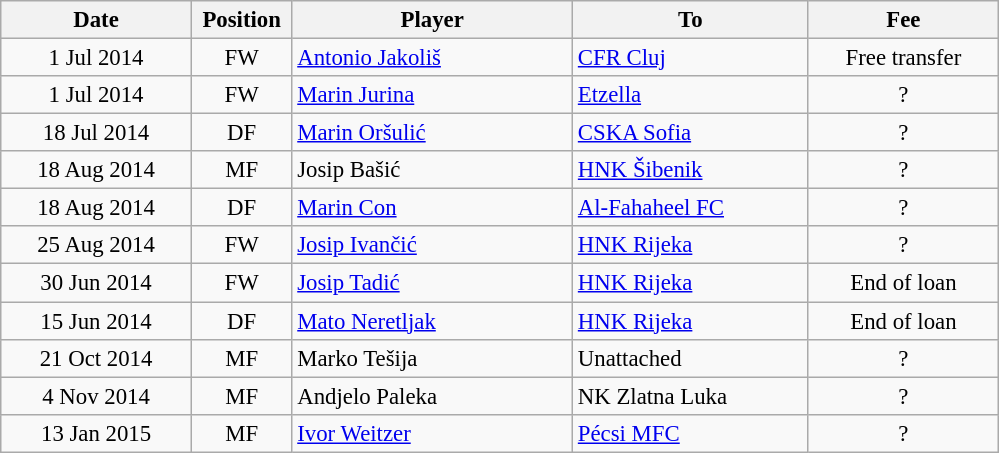<table class="wikitable" style="font-size:95%; text-align:center;">
<tr>
<th width=120>Date</th>
<th width=60>Position</th>
<th width=180>Player</th>
<th width=150>To</th>
<th width=120>Fee</th>
</tr>
<tr>
<td>1 Jul 2014</td>
<td>FW</td>
<td style="text-align:left;"> <a href='#'>Antonio Jakoliš</a></td>
<td style="text-align:left;"> <a href='#'>CFR Cluj</a></td>
<td>Free transfer</td>
</tr>
<tr>
<td>1 Jul 2014</td>
<td>FW</td>
<td style="text-align:left;"> <a href='#'>Marin Jurina</a></td>
<td style="text-align:left;"> <a href='#'>Etzella</a></td>
<td>?</td>
</tr>
<tr>
<td>18 Jul 2014</td>
<td>DF</td>
<td style="text-align:left;"> <a href='#'>Marin Oršulić</a></td>
<td style="text-align:left;"> <a href='#'>CSKA Sofia</a></td>
<td>?</td>
</tr>
<tr>
<td>18 Aug 2014</td>
<td>MF</td>
<td style="text-align:left;"> Josip Bašić</td>
<td style="text-align:left;"> <a href='#'>HNK Šibenik</a></td>
<td>?</td>
</tr>
<tr>
<td>18 Aug 2014</td>
<td>DF</td>
<td style="text-align:left;"> <a href='#'>Marin Con</a></td>
<td style="text-align:left;"> <a href='#'>Al-Fahaheel FC</a></td>
<td>?</td>
</tr>
<tr>
<td>25 Aug 2014</td>
<td>FW</td>
<td style="text-align:left;"> <a href='#'>Josip Ivančić</a></td>
<td style="text-align:left;"> <a href='#'>HNK Rijeka</a></td>
<td>?</td>
</tr>
<tr>
<td>30 Jun 2014</td>
<td>FW</td>
<td style="text-align:left;"> <a href='#'>Josip Tadić</a></td>
<td style="text-align:left;"> <a href='#'>HNK Rijeka</a></td>
<td>End of loan</td>
</tr>
<tr>
<td>15 Jun 2014</td>
<td>DF</td>
<td style="text-align:left;"> <a href='#'>Mato Neretljak</a></td>
<td style="text-align:left;"> <a href='#'>HNK Rijeka</a></td>
<td>End of loan</td>
</tr>
<tr>
<td>21 Oct 2014</td>
<td>MF</td>
<td style="text-align:left;"> Marko Tešija</td>
<td style="text-align:left;">Unattached</td>
<td>?</td>
</tr>
<tr>
<td>4 Nov 2014</td>
<td>MF</td>
<td style="text-align:left;"> Andjelo Paleka</td>
<td style="text-align:left;"> NK Zlatna Luka</td>
<td>?</td>
</tr>
<tr>
<td>13 Jan 2015</td>
<td>MF</td>
<td style="text-align:left;"> <a href='#'>Ivor Weitzer</a></td>
<td style="text-align:left;"> <a href='#'>Pécsi MFC</a></td>
<td>?</td>
</tr>
</table>
